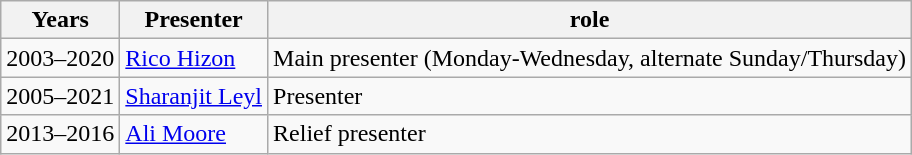<table class="wikitable">
<tr style="text-align:center;">
<th>Years</th>
<th>Presenter</th>
<th>role</th>
</tr>
<tr>
<td>2003–2020</td>
<td><a href='#'>Rico Hizon</a></td>
<td>Main presenter (Monday-Wednesday, alternate Sunday/Thursday)</td>
</tr>
<tr>
<td>2005–2021</td>
<td><a href='#'>Sharanjit Leyl</a></td>
<td>Presenter</td>
</tr>
<tr>
<td>2013–2016</td>
<td><a href='#'>Ali Moore</a></td>
<td>Relief presenter</td>
</tr>
</table>
